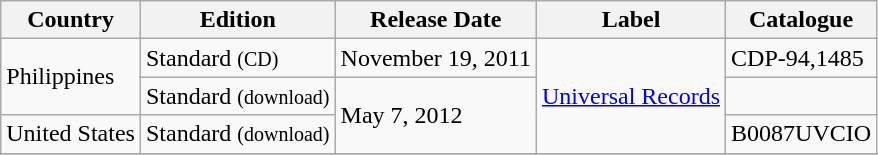<table class="wikitable">
<tr>
<th>Country</th>
<th>Edition</th>
<th>Release Date</th>
<th>Label</th>
<th>Catalogue</th>
</tr>
<tr>
<td rowspan="2">Philippines</td>
<td>Standard <small>(CD)</small></td>
<td>November 19, 2011</td>
<td rowspan="3"><a href='#'>Universal Records</a></td>
<td>CDP-94,1485</td>
</tr>
<tr>
<td>Standard <small>(download)</small></td>
<td rowspan="2">May 7, 2012</td>
<td></td>
</tr>
<tr>
<td>United States</td>
<td>Standard <small>(download)</small></td>
<td>B0087UVCIO</td>
</tr>
<tr>
</tr>
</table>
